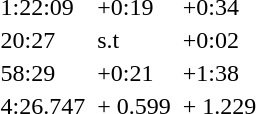<table>
<tr>
<td></td>
<td></td>
<td>1:22:09</td>
<td></td>
<td>+0:19</td>
<td></td>
<td>+0:34</td>
</tr>
<tr>
<td></td>
<td></td>
<td>20:27</td>
<td></td>
<td>s.t</td>
<td></td>
<td>+0:02</td>
</tr>
<tr>
<td></td>
<td></td>
<td>58:29</td>
<td></td>
<td>+0:21</td>
<td></td>
<td>+1:38</td>
</tr>
<tr>
<td></td>
<td></td>
<td>4:26.747</td>
<td></td>
<td>+ 0.599</td>
<td></td>
<td>+ 1.229</td>
</tr>
</table>
